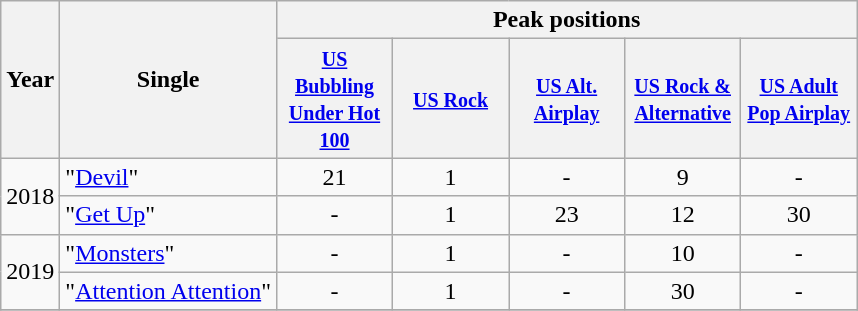<table class="wikitable">
<tr>
<th rowspan="2">Year</th>
<th rowspan="2">Single</th>
<th colspan="10">Peak positions</th>
</tr>
<tr>
<th width="70"><small><a href='#'>US Bubbling Under Hot 100</a></small></th>
<th width="70"><small><a href='#'>US  Rock</a></small></th>
<th width="70"><small><a href='#'>US Alt. Airplay</a></small> </th>
<th width="70"><small><a href='#'>US Rock & Alternative</a></small></th>
<th width="70"><small><a href='#'>US Adult Pop Airplay</a></small></th>
</tr>
<tr>
<td rowspan="2">2018</td>
<td>"<a href='#'>Devil</a>"</td>
<td style="text-align:center;">21</td>
<td style="text-align:center;">1</td>
<td style="text-align:center;">-</td>
<td style="text-align:center;">9</td>
<td style="text-align:center;">-</td>
</tr>
<tr>
<td>"<a href='#'>Get Up</a>"</td>
<td style="text-align:center;">-</td>
<td style="text-align:center;">1</td>
<td style="text-align:center;">23</td>
<td style="text-align:center;">12</td>
<td style="text-align:center;">30</td>
</tr>
<tr>
<td rowspan="2">2019</td>
<td>"<a href='#'>Monsters</a>"</td>
<td style="text-align:center;">-</td>
<td style="text-align:center;">1</td>
<td style="text-align:center;">-</td>
<td style="text-align:center;">10</td>
<td style="text-align:center;">-</td>
</tr>
<tr>
<td>"<a href='#'>Attention Attention</a>"</td>
<td style="text-align:center;">-</td>
<td style="text-align:center;">1</td>
<td style="text-align:center;">-</td>
<td style="text-align:center;">30</td>
<td style="text-align:center;">-</td>
</tr>
<tr>
</tr>
</table>
